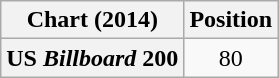<table class="wikitable plainrowheaders" style="text-align:center;">
<tr>
<th scope="col">Chart (2014)</th>
<th scope="col">Position</th>
</tr>
<tr>
<th scope="row">US <em>Billboard</em> 200</th>
<td>80</td>
</tr>
</table>
